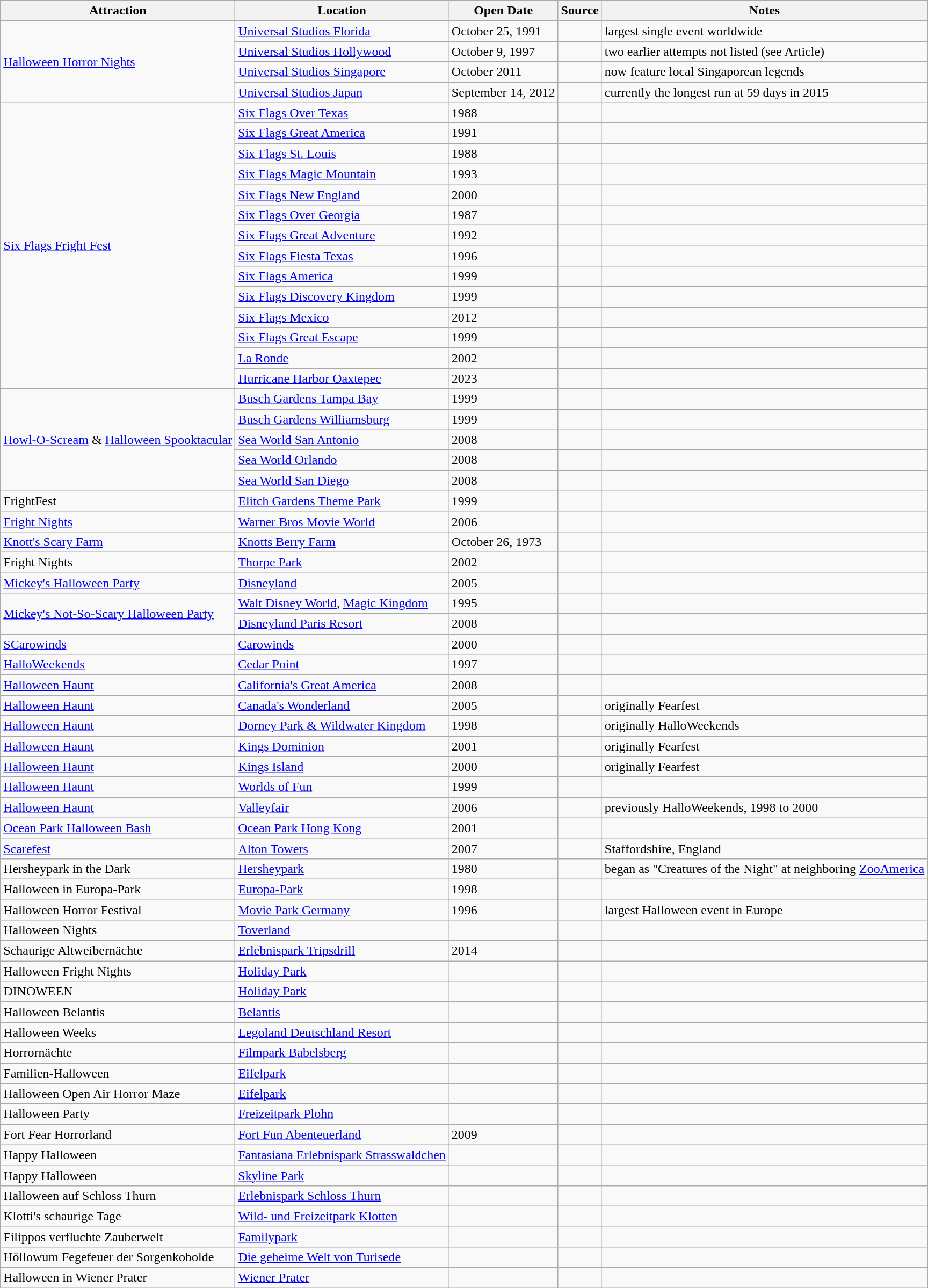<table class="wikitable sortable">
<tr>
<th scope=col>Attraction</th>
<th scope=col>Location</th>
<th scope=col>Open Date</th>
<th scope=col>Source</th>
<th scope=col class="unsortable">Notes</th>
</tr>
<tr>
<td rowspan="4"><a href='#'>Halloween Horror Nights</a></td>
<td><a href='#'>Universal Studios Florida</a></td>
<td>October 25, 1991</td>
<td></td>
<td>largest single event worldwide</td>
</tr>
<tr>
<td><a href='#'>Universal Studios Hollywood</a></td>
<td>October 9, 1997</td>
<td></td>
<td>two earlier attempts not listed (see Article)</td>
</tr>
<tr>
<td><a href='#'>Universal Studios Singapore</a></td>
<td>October 2011</td>
<td></td>
<td>now feature local Singaporean legends</td>
</tr>
<tr>
<td><a href='#'>Universal Studios Japan</a></td>
<td>September 14, 2012</td>
<td></td>
<td>currently the longest run at 59 days in 2015</td>
</tr>
<tr>
<td rowspan="14"><a href='#'>Six Flags Fright Fest</a></td>
<td><a href='#'>Six Flags Over Texas</a></td>
<td>1988</td>
<td></td>
<td></td>
</tr>
<tr>
<td><a href='#'>Six Flags Great America</a></td>
<td>1991</td>
<td></td>
<td></td>
</tr>
<tr>
<td><a href='#'>Six Flags St. Louis</a></td>
<td>1988</td>
<td></td>
<td></td>
</tr>
<tr>
<td><a href='#'>Six Flags Magic Mountain</a></td>
<td>1993</td>
<td></td>
<td></td>
</tr>
<tr>
<td><a href='#'>Six Flags New England</a></td>
<td>2000</td>
<td></td>
<td></td>
</tr>
<tr>
<td><a href='#'>Six Flags Over Georgia</a></td>
<td>1987</td>
<td></td>
<td></td>
</tr>
<tr>
<td><a href='#'>Six Flags Great Adventure</a></td>
<td>1992</td>
<td></td>
<td></td>
</tr>
<tr>
<td><a href='#'>Six Flags Fiesta Texas</a></td>
<td>1996</td>
<td></td>
<td></td>
</tr>
<tr>
<td><a href='#'>Six Flags America</a></td>
<td>1999</td>
<td></td>
<td></td>
</tr>
<tr>
<td><a href='#'>Six Flags Discovery Kingdom</a></td>
<td>1999</td>
<td></td>
<td></td>
</tr>
<tr>
<td><a href='#'>Six Flags Mexico</a></td>
<td>2012</td>
<td></td>
<td></td>
</tr>
<tr>
<td><a href='#'>Six Flags Great Escape</a></td>
<td>1999</td>
<td></td>
<td></td>
</tr>
<tr>
<td><a href='#'>La Ronde</a></td>
<td>2002</td>
<td></td>
<td></td>
</tr>
<tr>
<td><a href='#'>Hurricane Harbor Oaxtepec</a></td>
<td>2023</td>
<td></td>
<td></td>
</tr>
<tr>
<td rowspan="5"><a href='#'>Howl-O-Scream</a> & <a href='#'>Halloween Spooktacular</a></td>
<td><a href='#'>Busch Gardens Tampa Bay</a></td>
<td>1999</td>
<td></td>
<td></td>
</tr>
<tr>
<td><a href='#'>Busch Gardens Williamsburg</a></td>
<td>1999</td>
<td></td>
<td></td>
</tr>
<tr>
<td><a href='#'>Sea World San Antonio</a></td>
<td>2008</td>
<td></td>
<td></td>
</tr>
<tr>
<td><a href='#'>Sea World Orlando</a></td>
<td>2008</td>
<td></td>
<td></td>
</tr>
<tr>
<td><a href='#'>Sea World San Diego</a></td>
<td>2008</td>
<td></td>
<td></td>
</tr>
<tr>
<td>FrightFest</td>
<td><a href='#'>Elitch Gardens Theme Park</a></td>
<td>1999</td>
<td></td>
<td></td>
</tr>
<tr>
<td><a href='#'>Fright Nights</a></td>
<td><a href='#'>Warner Bros Movie World</a></td>
<td>2006</td>
<td></td>
<td></td>
</tr>
<tr>
<td><a href='#'>Knott's Scary Farm</a></td>
<td><a href='#'>Knotts Berry Farm</a></td>
<td>October 26, 1973</td>
<td></td>
<td></td>
</tr>
<tr>
<td>Fright Nights</td>
<td><a href='#'>Thorpe Park</a></td>
<td>2002</td>
<td></td>
<td></td>
</tr>
<tr>
<td><a href='#'>Mickey's Halloween Party</a></td>
<td><a href='#'>Disneyland</a></td>
<td>2005</td>
<td></td>
<td></td>
</tr>
<tr>
<td rowspan="2"><a href='#'>Mickey's Not-So-Scary Halloween Party</a></td>
<td><a href='#'>Walt Disney World</a>, <a href='#'>Magic Kingdom</a></td>
<td>1995</td>
<td></td>
<td></td>
</tr>
<tr>
<td><a href='#'>Disneyland Paris Resort</a></td>
<td>2008</td>
<td></td>
<td></td>
</tr>
<tr>
<td><a href='#'>SCarowinds</a></td>
<td><a href='#'>Carowinds</a></td>
<td>2000</td>
<td></td>
<td></td>
</tr>
<tr>
<td><a href='#'>HalloWeekends</a></td>
<td><a href='#'>Cedar Point</a></td>
<td>1997</td>
<td></td>
<td></td>
</tr>
<tr>
<td><a href='#'>Halloween Haunt</a></td>
<td><a href='#'>California's Great America</a></td>
<td>2008</td>
<td></td>
<td></td>
</tr>
<tr>
<td><a href='#'>Halloween Haunt</a></td>
<td><a href='#'>Canada's Wonderland</a></td>
<td>2005</td>
<td></td>
<td>originally Fearfest</td>
</tr>
<tr>
<td><a href='#'>Halloween Haunt</a></td>
<td><a href='#'>Dorney Park & Wildwater Kingdom</a></td>
<td>1998</td>
<td></td>
<td>originally HalloWeekends</td>
</tr>
<tr>
<td><a href='#'>Halloween Haunt</a></td>
<td><a href='#'>Kings Dominion</a></td>
<td>2001</td>
<td></td>
<td>originally Fearfest</td>
</tr>
<tr>
<td><a href='#'>Halloween Haunt</a></td>
<td><a href='#'>Kings Island</a></td>
<td>2000</td>
<td></td>
<td>originally Fearfest</td>
</tr>
<tr>
<td><a href='#'>Halloween Haunt</a></td>
<td><a href='#'>Worlds of Fun</a></td>
<td>1999</td>
<td></td>
<td></td>
</tr>
<tr>
<td><a href='#'>Halloween Haunt</a></td>
<td><a href='#'>Valleyfair</a></td>
<td>2006</td>
<td></td>
<td>previously HalloWeekends, 1998 to 2000</td>
</tr>
<tr>
<td><a href='#'>Ocean Park Halloween Bash</a></td>
<td><a href='#'>Ocean Park Hong Kong</a></td>
<td>2001</td>
<td></td>
<td></td>
</tr>
<tr>
<td><a href='#'>Scarefest</a></td>
<td><a href='#'>Alton Towers</a></td>
<td>2007</td>
<td></td>
<td>Staffordshire, England</td>
</tr>
<tr>
<td>Hersheypark in the Dark</td>
<td><a href='#'>Hersheypark</a></td>
<td>1980</td>
<td></td>
<td>began as "Creatures of the Night" at neighboring <a href='#'>ZooAmerica</a></td>
</tr>
<tr>
<td>Halloween in Europa-Park</td>
<td><a href='#'>Europa-Park</a></td>
<td>1998</td>
<td></td>
<td></td>
</tr>
<tr>
<td>Halloween Horror Festival</td>
<td><a href='#'>Movie Park Germany</a></td>
<td>1996</td>
<td></td>
<td>largest Halloween event in Europe</td>
</tr>
<tr>
<td>Halloween Nights</td>
<td><a href='#'>Toverland</a></td>
<td></td>
<td></td>
<td></td>
</tr>
<tr>
<td>Schaurige Altweibernächte</td>
<td><a href='#'>Erlebnispark Tripsdrill</a></td>
<td>2014</td>
<td></td>
<td></td>
</tr>
<tr>
<td>Halloween Fright Nights</td>
<td><a href='#'>Holiday Park</a></td>
<td></td>
<td></td>
<td></td>
</tr>
<tr>
<td>DINOWEEN</td>
<td><a href='#'>Holiday Park</a></td>
<td></td>
<td></td>
<td></td>
</tr>
<tr>
<td>Halloween Belantis</td>
<td><a href='#'>Belantis</a></td>
<td></td>
<td></td>
<td></td>
</tr>
<tr>
<td>Halloween Weeks</td>
<td><a href='#'>Legoland Deutschland Resort</a></td>
<td></td>
<td></td>
<td></td>
</tr>
<tr>
<td>Horrornächte</td>
<td><a href='#'>Filmpark Babelsberg</a></td>
<td></td>
<td></td>
<td></td>
</tr>
<tr>
<td>Familien-Halloween</td>
<td><a href='#'>Eifelpark</a></td>
<td></td>
<td></td>
<td></td>
</tr>
<tr>
<td>Halloween Open Air Horror Maze</td>
<td><a href='#'>Eifelpark</a></td>
<td></td>
<td></td>
<td></td>
</tr>
<tr>
<td>Halloween Party</td>
<td><a href='#'>Freizeitpark Plohn</a></td>
<td></td>
<td></td>
<td></td>
</tr>
<tr>
<td>Fort Fear Horrorland</td>
<td><a href='#'>Fort Fun Abenteuerland</a></td>
<td>2009</td>
<td></td>
<td></td>
</tr>
<tr>
<td>Happy Halloween</td>
<td><a href='#'>Fantasiana Erlebnispark Strasswaldchen</a></td>
<td></td>
<td></td>
<td></td>
</tr>
<tr>
<td>Happy Halloween</td>
<td><a href='#'>Skyline Park</a></td>
<td></td>
<td></td>
<td></td>
</tr>
<tr>
<td>Halloween auf Schloss Thurn</td>
<td><a href='#'>Erlebnispark Schloss Thurn</a></td>
<td></td>
<td></td>
<td></td>
</tr>
<tr>
<td>Klotti's schaurige Tage</td>
<td><a href='#'>Wild- und Freizeitpark Klotten</a></td>
<td></td>
<td></td>
<td></td>
</tr>
<tr>
<td>Filippos verfluchte Zauberwelt</td>
<td><a href='#'>Familypark</a></td>
<td></td>
<td></td>
<td></td>
</tr>
<tr>
<td>Höllowum Fegefeuer der Sorgenkobolde</td>
<td><a href='#'>Die geheime Welt von Turisede</a></td>
<td></td>
<td></td>
<td></td>
</tr>
<tr>
<td>Halloween in Wiener Prater</td>
<td><a href='#'>Wiener Prater</a></td>
<td></td>
<td></td>
<td></td>
</tr>
</table>
